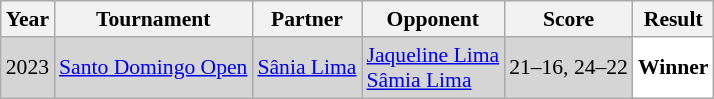<table class="sortable wikitable" style="font-size: 90%;">
<tr>
<th>Year</th>
<th>Tournament</th>
<th>Partner</th>
<th>Opponent</th>
<th>Score</th>
<th>Result</th>
</tr>
<tr style="background:#D5D5D5">
<td align="center">2023</td>
<td align="left"><a href='#'>Santo Domingo Open</a></td>
<td align="left"> <a href='#'>Sânia Lima</a></td>
<td align="left"> <a href='#'>Jaqueline Lima</a><br> <a href='#'>Sâmia Lima</a></td>
<td align="left">21–16, 24–22</td>
<td style="text-align:left; background:white"> <strong>Winner</strong></td>
</tr>
</table>
